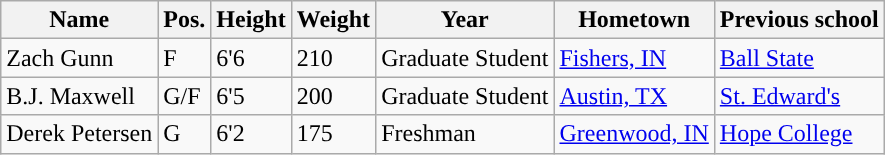<table class="wikitable sortable" border="1">
<tr align=center>
<th>Name</th>
<th>Pos.</th>
<th>Height</th>
<th>Weight</th>
<th>Year</th>
<th>Hometown</th>
<th>Previous school</th>
</tr>
<tr>
<td>Zach Gunn</td>
<td>F</td>
<td>6'6</td>
<td>210</td>
<td>Graduate Student</td>
<td><a href='#'>Fishers, IN</a></td>
<td><a href='#'>Ball State</a></td>
</tr>
<tr>
<td>B.J. Maxwell</td>
<td>G/F</td>
<td>6'5</td>
<td>200</td>
<td>Graduate Student</td>
<td><a href='#'>Austin, TX</a></td>
<td><a href='#'>St. Edward's</a></td>
</tr>
<tr>
<td>Derek Petersen</td>
<td>G</td>
<td>6'2</td>
<td>175</td>
<td>Freshman</td>
<td><a href='#'>Greenwood, IN</a></td>
<td><a href='#'>Hope College</a></td>
</tr>
</table>
